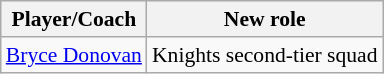<table class="wikitable sortable" style="text-align: center; font-size:90%">
<tr style="background:#efefef;">
<th>Player/Coach</th>
<th>New role</th>
</tr>
<tr>
<td><a href='#'>Bryce Donovan</a></td>
<td>Knights second-tier squad</td>
</tr>
</table>
